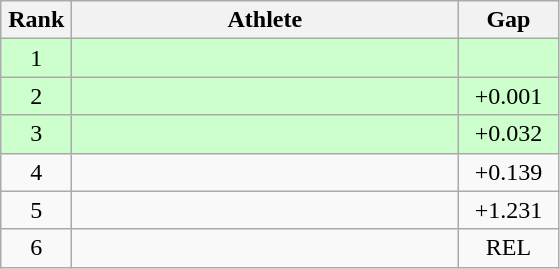<table class=wikitable style="text-align:center">
<tr>
<th width=40>Rank</th>
<th width=250>Athlete</th>
<th width=60>Gap</th>
</tr>
<tr bgcolor="ccffcc">
<td>1</td>
<td align=left></td>
<td></td>
</tr>
<tr bgcolor="ccffcc">
<td>2</td>
<td align=left></td>
<td>+0.001</td>
</tr>
<tr bgcolor="ccffcc">
<td>3</td>
<td align=left></td>
<td>+0.032</td>
</tr>
<tr>
<td>4</td>
<td align=left></td>
<td>+0.139</td>
</tr>
<tr>
<td>5</td>
<td align=left></td>
<td>+1.231</td>
</tr>
<tr>
<td>6</td>
<td align=left></td>
<td>REL</td>
</tr>
</table>
